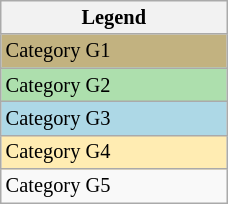<table class="wikitable" style="font-size:85%;" width=12%>
<tr>
<th>Legend</th>
</tr>
<tr bgcolor=#C2B280>
<td>Category G1</td>
</tr>
<tr bgcolor="#ADDFAD">
<td>Category G2</td>
</tr>
<tr bgcolor="lightblue">
<td>Category G3</td>
</tr>
<tr bgcolor=#ffecb2>
<td>Category G4</td>
</tr>
<tr>
<td>Category G5</td>
</tr>
</table>
